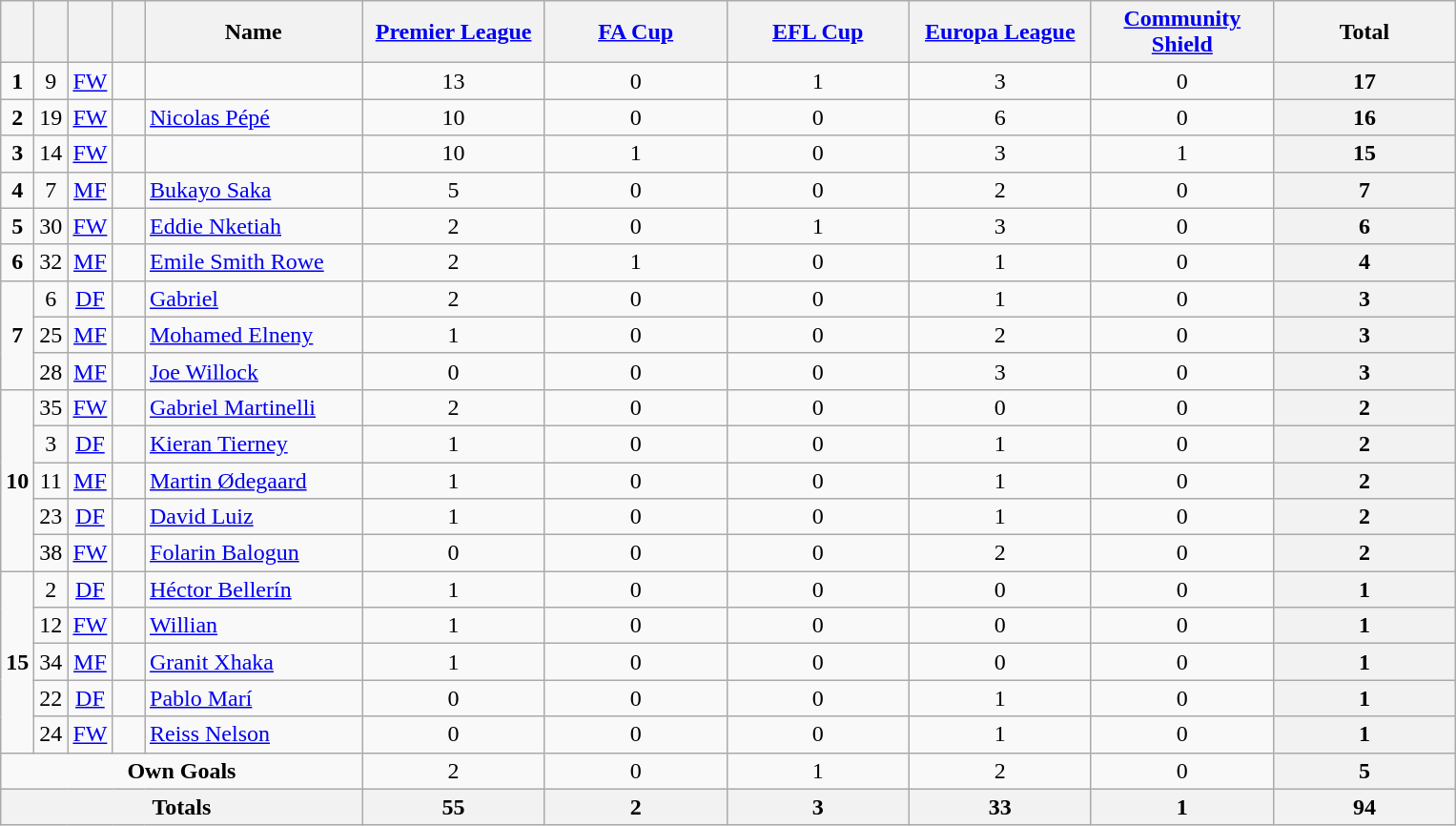<table class="wikitable" style="text-align:center">
<tr>
<th width=15></th>
<th width=15></th>
<th width=15></th>
<th width=15></th>
<th width=145>Name</th>
<th width=120><a href='#'>Premier League</a></th>
<th width=120><a href='#'>FA Cup</a></th>
<th width=120><a href='#'>EFL Cup</a></th>
<th width=120><a href='#'>Europa League</a></th>
<th width=120><a href='#'>Community Shield</a></th>
<th width=120>Total</th>
</tr>
<tr>
<td><strong>1</strong></td>
<td>9</td>
<td><a href='#'>FW</a></td>
<td></td>
<td align=left></td>
<td>13</td>
<td>0</td>
<td>1</td>
<td>3</td>
<td>0</td>
<th>17</th>
</tr>
<tr>
<td><strong>2</strong></td>
<td>19</td>
<td><a href='#'>FW</a></td>
<td></td>
<td align=left><a href='#'>Nicolas Pépé</a></td>
<td>10</td>
<td>0</td>
<td>0</td>
<td>6</td>
<td>0</td>
<th>16</th>
</tr>
<tr>
<td><strong>3</strong></td>
<td>14</td>
<td><a href='#'>FW</a></td>
<td></td>
<td align=left></td>
<td>10</td>
<td>1</td>
<td>0</td>
<td>3</td>
<td>1</td>
<th>15</th>
</tr>
<tr>
<td><strong>4</strong></td>
<td>7</td>
<td><a href='#'>MF</a></td>
<td></td>
<td align=left><a href='#'>Bukayo Saka</a></td>
<td>5</td>
<td>0</td>
<td>0</td>
<td>2</td>
<td>0</td>
<th>7</th>
</tr>
<tr>
<td><strong>5</strong></td>
<td>30</td>
<td><a href='#'>FW</a></td>
<td></td>
<td align=left><a href='#'>Eddie Nketiah</a></td>
<td>2</td>
<td>0</td>
<td>1</td>
<td>3</td>
<td>0</td>
<th>6</th>
</tr>
<tr>
<td><strong>6</strong></td>
<td>32</td>
<td><a href='#'>MF</a></td>
<td></td>
<td align=left><a href='#'>Emile Smith Rowe</a></td>
<td>2</td>
<td>1</td>
<td>0</td>
<td>1</td>
<td>0</td>
<th>4</th>
</tr>
<tr>
<td rowspan="3"><strong>7</strong></td>
<td>6</td>
<td><a href='#'>DF</a></td>
<td></td>
<td align=left><a href='#'>Gabriel</a></td>
<td>2</td>
<td>0</td>
<td>0</td>
<td>1</td>
<td>0</td>
<th>3</th>
</tr>
<tr>
<td>25</td>
<td><a href='#'>MF</a></td>
<td></td>
<td align=left><a href='#'>Mohamed Elneny</a></td>
<td>1</td>
<td>0</td>
<td>0</td>
<td>2</td>
<td>0</td>
<th>3</th>
</tr>
<tr>
<td>28</td>
<td><a href='#'>MF</a></td>
<td></td>
<td align=left><a href='#'>Joe Willock</a></td>
<td>0</td>
<td>0</td>
<td>0</td>
<td>3</td>
<td>0</td>
<th>3</th>
</tr>
<tr>
<td rowspan="5"><strong>10</strong></td>
<td>35</td>
<td><a href='#'>FW</a></td>
<td></td>
<td align=left><a href='#'>Gabriel Martinelli</a></td>
<td>2</td>
<td>0</td>
<td>0</td>
<td>0</td>
<td>0</td>
<th>2</th>
</tr>
<tr>
<td>3</td>
<td><a href='#'>DF</a></td>
<td></td>
<td align=left><a href='#'>Kieran Tierney</a></td>
<td>1</td>
<td>0</td>
<td>0</td>
<td>1</td>
<td>0</td>
<th>2</th>
</tr>
<tr>
<td>11</td>
<td><a href='#'>MF</a></td>
<td></td>
<td align=left><a href='#'>Martin Ødegaard</a></td>
<td>1</td>
<td>0</td>
<td>0</td>
<td>1</td>
<td>0</td>
<th>2</th>
</tr>
<tr>
<td>23</td>
<td><a href='#'>DF</a></td>
<td></td>
<td align=left><a href='#'>David Luiz</a></td>
<td>1</td>
<td>0</td>
<td>0</td>
<td>1</td>
<td>0</td>
<th>2</th>
</tr>
<tr>
<td>38</td>
<td><a href='#'>FW</a></td>
<td></td>
<td align=left><a href='#'>Folarin Balogun</a></td>
<td>0</td>
<td>0</td>
<td>0</td>
<td>2</td>
<td>0</td>
<th>2</th>
</tr>
<tr>
<td rowspan="5"><strong>15</strong></td>
<td>2</td>
<td><a href='#'>DF</a></td>
<td></td>
<td align=left><a href='#'>Héctor Bellerín</a></td>
<td>1</td>
<td>0</td>
<td>0</td>
<td>0</td>
<td>0</td>
<th>1</th>
</tr>
<tr>
<td>12</td>
<td><a href='#'>FW</a></td>
<td></td>
<td align=left><a href='#'>Willian</a></td>
<td>1</td>
<td>0</td>
<td>0</td>
<td>0</td>
<td>0</td>
<th>1</th>
</tr>
<tr>
<td>34</td>
<td><a href='#'>MF</a></td>
<td></td>
<td align=left><a href='#'>Granit Xhaka</a></td>
<td>1</td>
<td>0</td>
<td>0</td>
<td>0</td>
<td>0</td>
<th>1</th>
</tr>
<tr>
<td>22</td>
<td><a href='#'>DF</a></td>
<td></td>
<td align=left><a href='#'>Pablo Marí</a></td>
<td>0</td>
<td>0</td>
<td>0</td>
<td>1</td>
<td>0</td>
<th>1</th>
</tr>
<tr>
<td>24</td>
<td><a href='#'>FW</a></td>
<td></td>
<td align=left><a href='#'>Reiss Nelson</a></td>
<td>0</td>
<td>0</td>
<td>0</td>
<td>1</td>
<td>0</td>
<th>1</th>
</tr>
<tr>
<td colspan=5><strong>Own Goals</strong></td>
<td>2</td>
<td>0</td>
<td>1</td>
<td>2</td>
<td>0</td>
<th>5</th>
</tr>
<tr>
<th colspan=5>Totals</th>
<th>55</th>
<th>2</th>
<th>3</th>
<th>33</th>
<th>1</th>
<th>94</th>
</tr>
</table>
